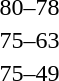<table style="text-align:center">
<tr>
<th width=200></th>
<th width=100></th>
<th width=200></th>
</tr>
<tr>
<td align=right><strong></strong></td>
<td align=center>80–78</td>
<td align=left></td>
</tr>
<tr>
<td align=right><strong></strong></td>
<td align=center>75–63</td>
<td align=left></td>
</tr>
<tr>
<td align=right><strong></strong></td>
<td align=center>75–49</td>
<td align=left></td>
</tr>
</table>
